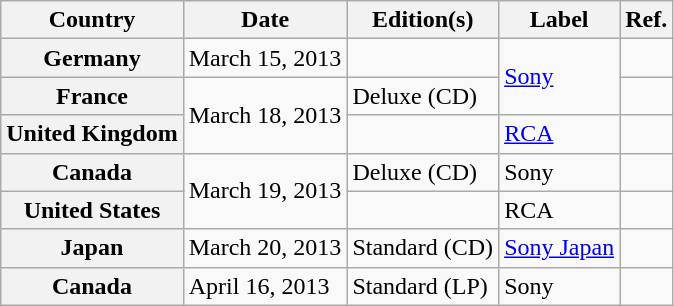<table class="wikitable plainrowheaders">
<tr>
<th scope="col">Country</th>
<th scope="col">Date</th>
<th scope="col">Edition(s)</th>
<th scope="col">Label</th>
<th>Ref.</th>
</tr>
<tr>
<th scope="row">Germany</th>
<td>March 15, 2013</td>
<td></td>
<td rowspan="2"><a href='#'>Sony</a></td>
<td></td>
</tr>
<tr>
<th scope="row">France</th>
<td rowspan="2">March 18, 2013</td>
<td>Deluxe (CD)</td>
<td></td>
</tr>
<tr>
<th scope="row">United Kingdom</th>
<td></td>
<td><a href='#'>RCA</a></td>
<td></td>
</tr>
<tr>
<th scope="row">Canada</th>
<td rowspan="2">March 19, 2013</td>
<td>Deluxe (CD)</td>
<td>Sony</td>
<td></td>
</tr>
<tr>
<th scope="row">United States</th>
<td></td>
<td>RCA</td>
<td></td>
</tr>
<tr>
<th scope="row">Japan</th>
<td>March 20, 2013</td>
<td>Standard (CD)</td>
<td><a href='#'>Sony Japan</a></td>
<td></td>
</tr>
<tr>
<th scope="row">Canada</th>
<td>April 16, 2013</td>
<td>Standard (LP)</td>
<td>Sony</td>
<td></td>
</tr>
</table>
